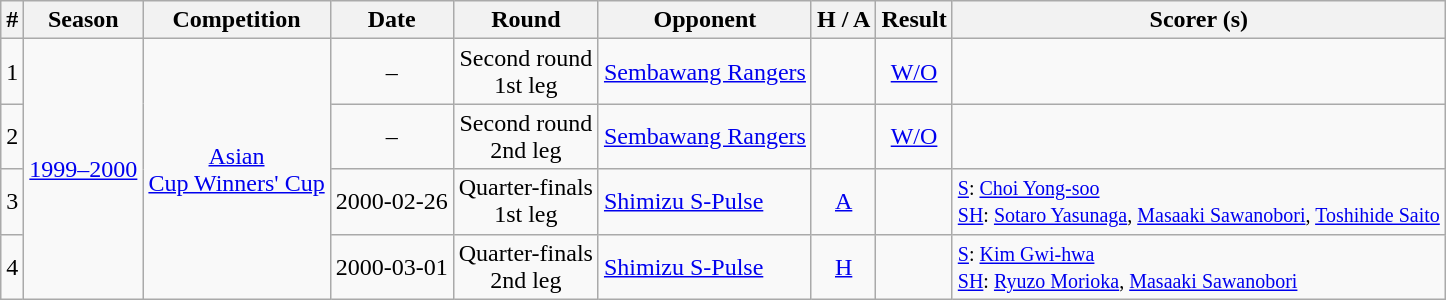<table class="wikitable" style="text-align:center;">
<tr>
<th>#</th>
<th>Season</th>
<th>Competition</th>
<th>Date</th>
<th>Round</th>
<th>Opponent</th>
<th>H / A</th>
<th>Result</th>
<th>Scorer (s)</th>
</tr>
<tr>
<td>1</td>
<td rowspan="4"><a href='#'>1999–2000</a></td>
<td rowspan="4"><a href='#'>Asian<br>Cup Winners' Cup</a></td>
<td>–</td>
<td>Second round<br>1st leg</td>
<td align=left> <a href='#'>Sembawang Rangers</a></td>
<td></td>
<td><a href='#'>W/O</a></td>
<td></td>
</tr>
<tr>
<td>2</td>
<td>–</td>
<td>Second round<br>2nd leg</td>
<td align=left> <a href='#'>Sembawang Rangers</a></td>
<td></td>
<td><a href='#'>W/O</a></td>
<td></td>
</tr>
<tr>
<td>3</td>
<td>2000-02-26</td>
<td>Quarter-finals<br>1st leg</td>
<td align=left> <a href='#'>Shimizu S-Pulse</a></td>
<td><a href='#'>A</a></td>
<td></td>
<td align=left><small><a href='#'>S</a>: <a href='#'>Choi Yong-soo</a><br><a href='#'>SH</a>: <a href='#'>Sotaro Yasunaga</a>, <a href='#'>Masaaki Sawanobori</a>, <a href='#'>Toshihide Saito</a></small></td>
</tr>
<tr>
<td>4</td>
<td>2000-03-01</td>
<td>Quarter-finals<br>2nd leg</td>
<td align=left> <a href='#'>Shimizu S-Pulse</a></td>
<td><a href='#'>H</a></td>
<td></td>
<td align=left><small><a href='#'>S</a>: <a href='#'>Kim Gwi-hwa</a><br><a href='#'>SH</a>: <a href='#'>Ryuzo Morioka</a>, <a href='#'>Masaaki Sawanobori</a></small></td>
</tr>
</table>
